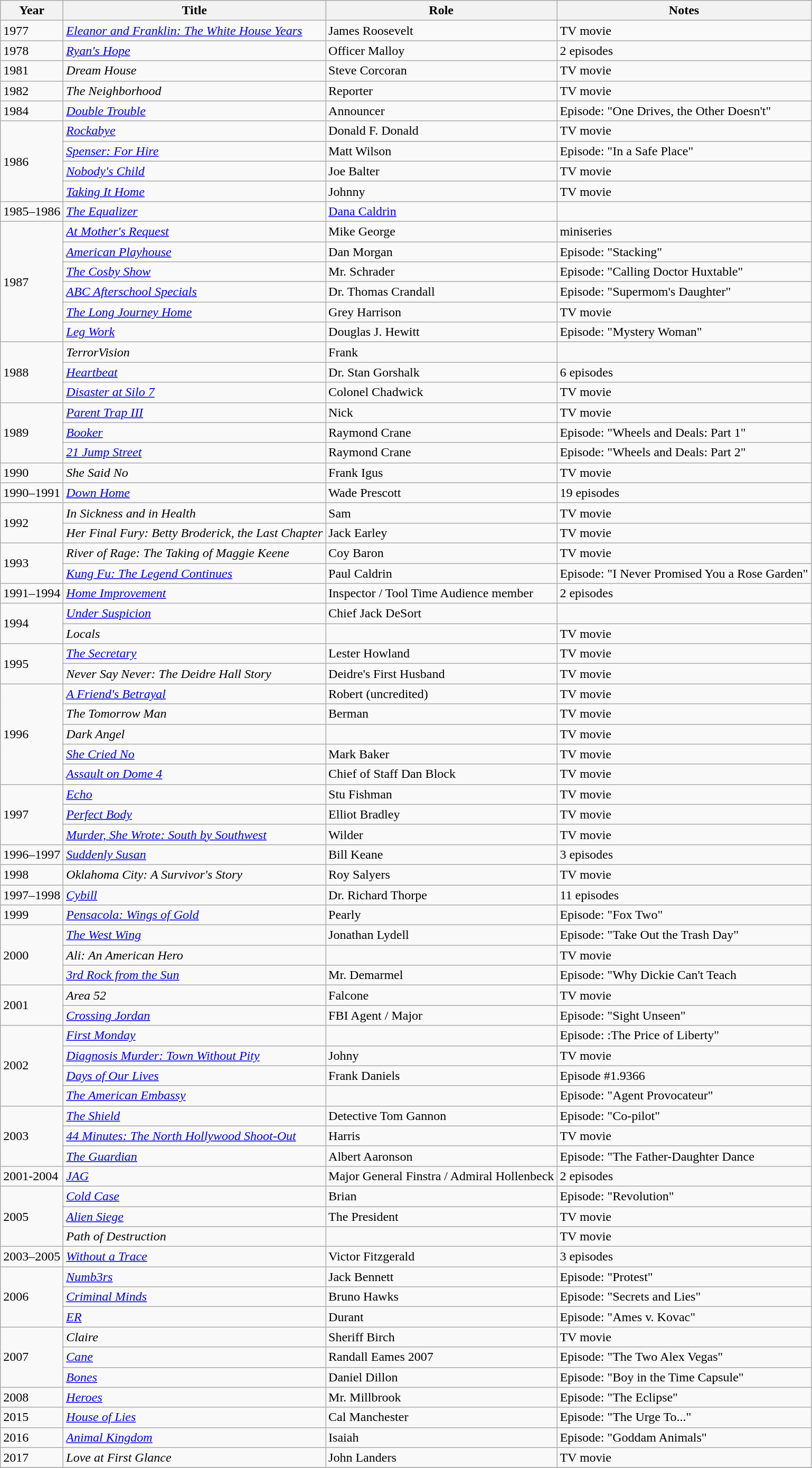<table class="wikitable sortable">
<tr>
<th>Year</th>
<th>Title</th>
<th>Role</th>
<th class="unsortable">Notes</th>
</tr>
<tr>
<td>1977</td>
<td><em><a href='#'>Eleanor and Franklin: The White House Years</a></em></td>
<td>James Roosevelt</td>
<td>TV movie</td>
</tr>
<tr>
<td>1978</td>
<td><em><a href='#'>Ryan's Hope</a></em></td>
<td>Officer Malloy</td>
<td>2 episodes</td>
</tr>
<tr>
<td>1981</td>
<td><em>Dream House</em></td>
<td>Steve Corcoran</td>
<td>TV movie</td>
</tr>
<tr>
<td>1982</td>
<td><em>The Neighborhood</em></td>
<td>Reporter</td>
<td>TV movie</td>
</tr>
<tr>
<td>1984</td>
<td><em><a href='#'>Double Trouble</a></em></td>
<td>Announcer</td>
<td>Episode: "One Drives, the Other Doesn't"</td>
</tr>
<tr>
<td rowspan="4">1986</td>
<td><em><a href='#'>Rockabye</a></em></td>
<td>Donald F. Donald</td>
<td>TV movie</td>
</tr>
<tr>
<td><em><a href='#'>Spenser: For Hire</a></em></td>
<td>Matt Wilson</td>
<td>Episode: "In a Safe Place"</td>
</tr>
<tr>
<td><em><a href='#'>Nobody's Child</a></em></td>
<td>Joe Balter</td>
<td>TV movie</td>
</tr>
<tr>
<td><em><a href='#'>Taking It Home</a></em></td>
<td>Johnny</td>
<td>TV movie</td>
</tr>
<tr>
<td>1985–1986</td>
<td><em><a href='#'>The Equalizer</a></em></td>
<td><a href='#'>Dana Caldrin</a></td>
<td></td>
</tr>
<tr>
<td rowspan="6">1987</td>
<td><em><a href='#'>At Mother's Request</a></em></td>
<td>Mike George</td>
<td>miniseries</td>
</tr>
<tr>
<td><em><a href='#'>American Playhouse</a></em></td>
<td>Dan Morgan</td>
<td>Episode: "Stacking"</td>
</tr>
<tr>
<td><em><a href='#'>The Cosby Show</a></em></td>
<td>Mr. Schrader</td>
<td>Episode: "Calling Doctor Huxtable"</td>
</tr>
<tr>
<td><em><a href='#'>ABC Afterschool Specials</a></em></td>
<td>Dr. Thomas Crandall</td>
<td>Episode: "Supermom's Daughter"</td>
</tr>
<tr>
<td><em><a href='#'>The Long Journey Home</a></em></td>
<td>Grey Harrison</td>
<td>TV movie</td>
</tr>
<tr>
<td><em><a href='#'>Leg Work</a></em></td>
<td>Douglas J. Hewitt</td>
<td>Episode: "Mystery Woman"</td>
</tr>
<tr>
<td rowspan="3">1988</td>
<td><em>TerrorVision</em></td>
<td>Frank</td>
<td></td>
</tr>
<tr>
<td><em><a href='#'>Heartbeat</a></em></td>
<td>Dr. Stan Gorshalk</td>
<td>6 episodes</td>
</tr>
<tr>
<td><em><a href='#'>Disaster at Silo 7</a></em></td>
<td>Colonel Chadwick</td>
<td>TV movie</td>
</tr>
<tr>
<td rowspan="3">1989</td>
<td><em><a href='#'>Parent Trap III</a></em></td>
<td>Nick</td>
<td>TV movie</td>
</tr>
<tr>
<td><em><a href='#'>Booker</a></em></td>
<td>Raymond Crane</td>
<td>Episode: "Wheels and Deals: Part 1"</td>
</tr>
<tr>
<td><em><a href='#'>21 Jump Street</a></em></td>
<td>Raymond Crane</td>
<td>Episode: "Wheels and Deals: Part 2"</td>
</tr>
<tr>
<td>1990</td>
<td><em>She Said No</em></td>
<td>Frank Igus</td>
<td>TV movie</td>
</tr>
<tr>
<td>1990–1991</td>
<td><em><a href='#'>Down Home</a></em></td>
<td>Wade Prescott</td>
<td>19 episodes</td>
</tr>
<tr>
<td rowspan="2">1992</td>
<td><em>In Sickness and in Health</em></td>
<td>Sam</td>
<td>TV movie</td>
</tr>
<tr>
<td><em>Her Final Fury: Betty Broderick, the Last Chapter</em></td>
<td>Jack Earley</td>
<td>TV movie</td>
</tr>
<tr>
<td rowspan="2">1993</td>
<td><em>River of Rage: The Taking of Maggie Keene</em></td>
<td>Coy Baron</td>
<td>TV movie</td>
</tr>
<tr>
<td><em><a href='#'>Kung Fu: The Legend Continues</a></em></td>
<td>Paul Caldrin</td>
<td>Episode: "I Never Promised You a Rose Garden"</td>
</tr>
<tr>
<td>1991–1994</td>
<td><em><a href='#'>Home Improvement</a></em></td>
<td>Inspector / Tool Time Audience member</td>
<td>2 episodes</td>
</tr>
<tr>
<td rowspan="2">1994</td>
<td><em><a href='#'>Under Suspicion</a></em></td>
<td>Chief Jack DeSort</td>
<td></td>
</tr>
<tr>
<td><em>Locals</em></td>
<td></td>
<td>TV movie</td>
</tr>
<tr>
<td rowspan="2">1995</td>
<td><em><a href='#'>The Secretary</a></em></td>
<td>Lester Howland</td>
<td>TV movie</td>
</tr>
<tr>
<td><em>Never Say Never: The Deidre Hall Story</em></td>
<td>Deidre's First Husband</td>
<td>TV movie</td>
</tr>
<tr>
<td rowspan="5">1996</td>
<td><em><a href='#'>A Friend's Betrayal</a></em></td>
<td>Robert (uncredited)</td>
<td>TV movie</td>
</tr>
<tr>
<td><em>The Tomorrow Man</em></td>
<td>Berman</td>
<td>TV movie</td>
</tr>
<tr>
<td><em>Dark Angel</em></td>
<td></td>
<td>TV movie</td>
</tr>
<tr>
<td><em><a href='#'>She Cried No</a></em></td>
<td>Mark Baker</td>
<td>TV movie</td>
</tr>
<tr>
<td><em><a href='#'>Assault on Dome 4</a></em></td>
<td>Chief of Staff Dan Block</td>
<td>TV movie</td>
</tr>
<tr>
<td rowspan="3">1997</td>
<td><em><a href='#'>Echo</a></em></td>
<td>Stu Fishman</td>
<td>TV movie</td>
</tr>
<tr>
<td><em><a href='#'>Perfect Body</a></em></td>
<td>Elliot Bradley</td>
<td>TV movie</td>
</tr>
<tr>
<td><em><a href='#'>Murder, She Wrote: South by Southwest</a></em></td>
<td>Wilder</td>
<td>TV movie</td>
</tr>
<tr>
<td>1996–1997</td>
<td><em><a href='#'>Suddenly Susan</a></em></td>
<td>Bill Keane</td>
<td>3 episodes</td>
</tr>
<tr>
<td>1998</td>
<td><em>Oklahoma City: A Survivor's Story</em></td>
<td>Roy Salyers</td>
<td>TV movie</td>
</tr>
<tr>
<td>1997–1998</td>
<td><em><a href='#'>Cybill</a></em></td>
<td>Dr. Richard Thorpe</td>
<td>11 episodes</td>
</tr>
<tr>
<td>1999</td>
<td><em><a href='#'>Pensacola: Wings of Gold</a></em></td>
<td>Pearly</td>
<td>Episode: "Fox Two"</td>
</tr>
<tr>
<td rowspan="3">2000</td>
<td><em><a href='#'>The West Wing</a></em></td>
<td>Jonathan Lydell</td>
<td>Episode: "Take Out the Trash Day"</td>
</tr>
<tr>
<td><em>Ali: An American Hero</em></td>
<td></td>
<td>TV movie</td>
</tr>
<tr>
<td><em><a href='#'>3rd Rock from the Sun</a></em></td>
<td>Mr. Demarmel</td>
<td>Episode: "Why Dickie Can't Teach</td>
</tr>
<tr>
<td rowspan="2">2001</td>
<td><em>Area 52</em></td>
<td>Falcone</td>
<td>TV movie</td>
</tr>
<tr>
<td><em><a href='#'>Crossing Jordan</a></em></td>
<td>FBI Agent / Major</td>
<td>Episode: "Sight Unseen"</td>
</tr>
<tr>
<td rowspan="4">2002</td>
<td><em><a href='#'>First Monday</a></em></td>
<td></td>
<td>Episode: :The Price of Liberty"</td>
</tr>
<tr>
<td><em><a href='#'>Diagnosis Murder: Town Without Pity</a></em></td>
<td>Johny</td>
<td>TV movie</td>
</tr>
<tr>
<td><em><a href='#'>Days of Our Lives</a></em></td>
<td>Frank Daniels</td>
<td>Episode #1.9366</td>
</tr>
<tr>
<td><em><a href='#'>The American Embassy</a></em></td>
<td></td>
<td>Episode: "Agent Provocateur"</td>
</tr>
<tr>
<td rowspan="3">2003</td>
<td><em><a href='#'>The Shield</a></em></td>
<td>Detective Tom Gannon</td>
<td>Episode: "Co-pilot"</td>
</tr>
<tr>
<td><em><a href='#'>44 Minutes: The North Hollywood Shoot-Out</a></em></td>
<td>Harris</td>
<td>TV movie</td>
</tr>
<tr>
<td><em><a href='#'>The Guardian</a></em></td>
<td>Albert Aaronson</td>
<td>Episode: "The Father-Daughter Dance</td>
</tr>
<tr>
<td>2001-2004</td>
<td><em><a href='#'>JAG</a></em></td>
<td>Major General Finstra / Admiral Hollenbeck</td>
<td>2 episodes</td>
</tr>
<tr>
<td rowspan="3">2005</td>
<td><em><a href='#'>Cold Case</a></em></td>
<td>Brian</td>
<td>Episode: "Revolution"</td>
</tr>
<tr>
<td><em><a href='#'>Alien Siege</a></em></td>
<td>The President</td>
<td>TV movie</td>
</tr>
<tr>
<td><em>Path of Destruction</em></td>
<td></td>
<td>TV movie</td>
</tr>
<tr>
<td>2003–2005</td>
<td><em><a href='#'>Without a Trace</a></em></td>
<td>Victor Fitzgerald</td>
<td>3  episodes</td>
</tr>
<tr>
<td rowspan="3">2006</td>
<td><em><a href='#'>Numb3rs</a></em></td>
<td>Jack Bennett</td>
<td>Episode: "Protest"</td>
</tr>
<tr>
<td><em><a href='#'>Criminal Minds</a></em></td>
<td>Bruno Hawks</td>
<td>Episode: "Secrets and Lies"</td>
</tr>
<tr>
<td><em><a href='#'>ER</a></em></td>
<td>Durant</td>
<td>Episode: "Ames v. Kovac"</td>
</tr>
<tr>
<td rowspan="3">2007</td>
<td><em>Claire</em></td>
<td>Sheriff Birch</td>
<td>TV movie</td>
</tr>
<tr>
<td><em><a href='#'>Cane</a></em></td>
<td>Randall Eames 2007</td>
<td>Episode: "The Two Alex Vegas"</td>
</tr>
<tr>
<td><em><a href='#'>Bones</a></em></td>
<td>Daniel Dillon</td>
<td>Episode: "Boy in the Time Capsule"</td>
</tr>
<tr>
<td>2008</td>
<td><em><a href='#'>Heroes</a></em></td>
<td>Mr. Millbrook</td>
<td>Episode: "The Eclipse"</td>
</tr>
<tr>
<td>2015</td>
<td><em><a href='#'>House of Lies</a></em></td>
<td>Cal Manchester</td>
<td>Episode: "The Urge To..."</td>
</tr>
<tr>
<td>2016</td>
<td><em><a href='#'>Animal Kingdom</a></em></td>
<td>Isaiah</td>
<td>Episode: "Goddam Animals"</td>
</tr>
<tr>
<td>2017</td>
<td><em>Love at First Glance</em></td>
<td>John Landers</td>
<td>TV movie</td>
</tr>
<tr>
</tr>
</table>
